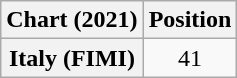<table class="wikitable plainrowheaders" style="text-align:center;">
<tr>
<th>Chart (2021)</th>
<th>Position</th>
</tr>
<tr>
<th scope="row">Italy (FIMI)</th>
<td>41</td>
</tr>
</table>
